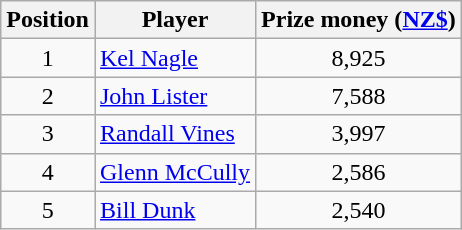<table class="wikitable">
<tr>
<th>Position</th>
<th>Player</th>
<th>Prize money (<a href='#'>NZ$</a>)</th>
</tr>
<tr>
<td align=center>1</td>
<td> <a href='#'>Kel Nagle</a></td>
<td align=center>8,925</td>
</tr>
<tr>
<td align=center>2</td>
<td> <a href='#'>John Lister</a></td>
<td align=center>7,588</td>
</tr>
<tr>
<td align=center>3</td>
<td> <a href='#'>Randall Vines</a></td>
<td align=center>3,997</td>
</tr>
<tr>
<td align=center>4</td>
<td> <a href='#'>Glenn McCully</a></td>
<td align=center>2,586</td>
</tr>
<tr>
<td align=center>5</td>
<td> <a href='#'>Bill Dunk</a></td>
<td align=center>2,540</td>
</tr>
</table>
